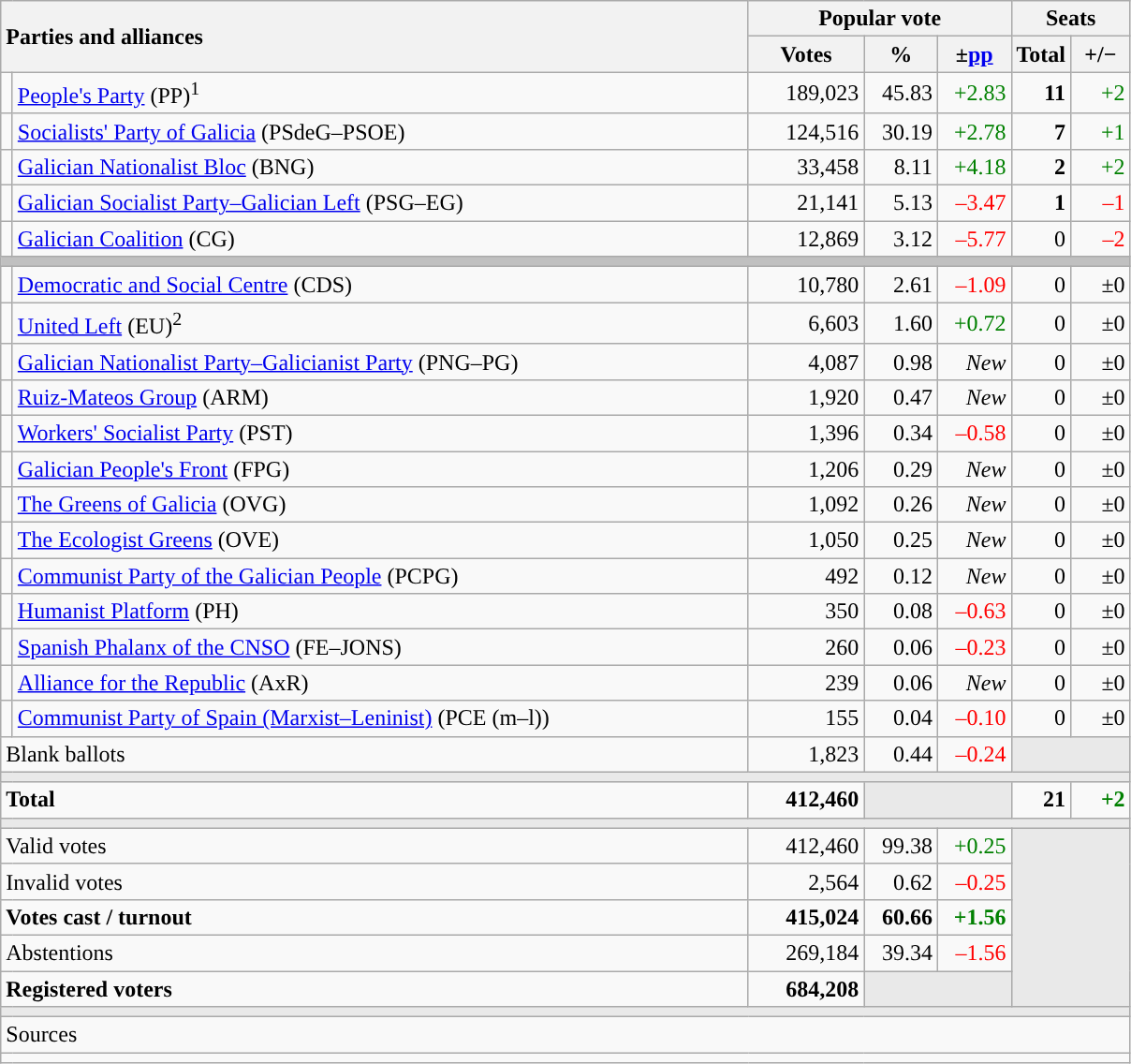<table class="wikitable" style="text-align:right;">
<tr>
<th style="text-align:left;" rowspan="2" colspan="2" width="525">Parties and alliances</th>
<th colspan="3">Popular vote</th>
<th colspan="2">Seats</th>
</tr>
<tr>
<th width="75">Votes</th>
<th width="45">%</th>
<th width="45">±<a href='#'>pp</a></th>
<th width="35">Total</th>
<th width="35">+/−</th>
</tr>
<tr>
<td width="1" style="color:inherit;background:"></td>
<td align="left"><a href='#'>People's Party</a> (PP)<sup>1</sup></td>
<td>189,023</td>
<td>45.83</td>
<td style="color:green;">+2.83</td>
<td><strong>11</strong></td>
<td style="color:green;">+2</td>
</tr>
<tr>
<td style="color:inherit;background:"></td>
<td align="left"><a href='#'>Socialists' Party of Galicia</a> (PSdeG–PSOE)</td>
<td>124,516</td>
<td>30.19</td>
<td style="color:green;">+2.78</td>
<td><strong>7</strong></td>
<td style="color:green;">+1</td>
</tr>
<tr>
<td style="color:inherit;background:"></td>
<td align="left"><a href='#'>Galician Nationalist Bloc</a> (BNG)</td>
<td>33,458</td>
<td>8.11</td>
<td style="color:green;">+4.18</td>
<td><strong>2</strong></td>
<td style="color:green;">+2</td>
</tr>
<tr>
<td style="color:inherit;background:"></td>
<td align="left"><a href='#'>Galician Socialist Party–Galician Left</a> (PSG–EG)</td>
<td>21,141</td>
<td>5.13</td>
<td style="color:red;">–3.47</td>
<td><strong>1</strong></td>
<td style="color:red;">–1</td>
</tr>
<tr>
<td style="color:inherit;background:"></td>
<td align="left"><a href='#'>Galician Coalition</a> (CG)</td>
<td>12,869</td>
<td>3.12</td>
<td style="color:red;">–5.77</td>
<td>0</td>
<td style="color:red;">–2</td>
</tr>
<tr>
<td colspan="7" bgcolor="#C0C0C0"></td>
</tr>
<tr>
<td style="color:inherit;background:"></td>
<td align="left"><a href='#'>Democratic and Social Centre</a> (CDS)</td>
<td>10,780</td>
<td>2.61</td>
<td style="color:red;">–1.09</td>
<td>0</td>
<td>±0</td>
</tr>
<tr>
<td style="color:inherit;background:"></td>
<td align="left"><a href='#'>United Left</a> (EU)<sup>2</sup></td>
<td>6,603</td>
<td>1.60</td>
<td style="color:green;">+0.72</td>
<td>0</td>
<td>±0</td>
</tr>
<tr>
<td style="color:inherit;background:"></td>
<td align="left"><a href='#'>Galician Nationalist Party–Galicianist Party</a> (PNG–PG)</td>
<td>4,087</td>
<td>0.98</td>
<td><em>New</em></td>
<td>0</td>
<td>±0</td>
</tr>
<tr>
<td style="color:inherit;background:"></td>
<td align="left"><a href='#'>Ruiz-Mateos Group</a> (ARM)</td>
<td>1,920</td>
<td>0.47</td>
<td><em>New</em></td>
<td>0</td>
<td>±0</td>
</tr>
<tr>
<td style="color:inherit;background:"></td>
<td align="left"><a href='#'>Workers' Socialist Party</a> (PST)</td>
<td>1,396</td>
<td>0.34</td>
<td style="color:red;">–0.58</td>
<td>0</td>
<td>±0</td>
</tr>
<tr>
<td style="color:inherit;background:"></td>
<td align="left"><a href='#'>Galician People's Front</a> (FPG)</td>
<td>1,206</td>
<td>0.29</td>
<td><em>New</em></td>
<td>0</td>
<td>±0</td>
</tr>
<tr>
<td style="color:inherit;background:"></td>
<td align="left"><a href='#'>The Greens of Galicia</a> (OVG)</td>
<td>1,092</td>
<td>0.26</td>
<td><em>New</em></td>
<td>0</td>
<td>±0</td>
</tr>
<tr>
<td style="color:inherit;background:"></td>
<td align="left"><a href='#'>The Ecologist Greens</a> (OVE)</td>
<td>1,050</td>
<td>0.25</td>
<td><em>New</em></td>
<td>0</td>
<td>±0</td>
</tr>
<tr>
<td style="color:inherit;background:"></td>
<td align="left"><a href='#'>Communist Party of the Galician People</a> (PCPG)</td>
<td>492</td>
<td>0.12</td>
<td><em>New</em></td>
<td>0</td>
<td>±0</td>
</tr>
<tr>
<td style="color:inherit;background:"></td>
<td align="left"><a href='#'>Humanist Platform</a> (PH)</td>
<td>350</td>
<td>0.08</td>
<td style="color:red;">–0.63</td>
<td>0</td>
<td>±0</td>
</tr>
<tr>
<td style="color:inherit;background:"></td>
<td align="left"><a href='#'>Spanish Phalanx of the CNSO</a> (FE–JONS)</td>
<td>260</td>
<td>0.06</td>
<td style="color:red;">–0.23</td>
<td>0</td>
<td>±0</td>
</tr>
<tr>
<td style="color:inherit;background:"></td>
<td align="left"><a href='#'>Alliance for the Republic</a> (AxR)</td>
<td>239</td>
<td>0.06</td>
<td><em>New</em></td>
<td>0</td>
<td>±0</td>
</tr>
<tr>
<td style="color:inherit;background:"></td>
<td align="left"><a href='#'>Communist Party of Spain (Marxist–Leninist)</a> (PCE (m–l))</td>
<td>155</td>
<td>0.04</td>
<td style="color:red;">–0.10</td>
<td>0</td>
<td>±0</td>
</tr>
<tr>
<td align="left" colspan="2">Blank ballots</td>
<td>1,823</td>
<td>0.44</td>
<td style="color:red;">–0.24</td>
<td bgcolor="#E9E9E9" colspan="2"></td>
</tr>
<tr>
<td colspan="7" bgcolor="#E9E9E9"></td>
</tr>
<tr style="font-weight:bold;">
<td align="left" colspan="2">Total</td>
<td>412,460</td>
<td bgcolor="#E9E9E9" colspan="2"></td>
<td>21</td>
<td style="color:green;">+2</td>
</tr>
<tr>
<td colspan="7" bgcolor="#E9E9E9"></td>
</tr>
<tr>
<td align="left" colspan="2">Valid votes</td>
<td>412,460</td>
<td>99.38</td>
<td style="color:green;">+0.25</td>
<td bgcolor="#E9E9E9" colspan="7" rowspan="5"></td>
</tr>
<tr>
<td align="left" colspan="2">Invalid votes</td>
<td>2,564</td>
<td>0.62</td>
<td style="color:red;">–0.25</td>
</tr>
<tr style="font-weight:bold;">
<td align="left" colspan="2">Votes cast / turnout</td>
<td>415,024</td>
<td>60.66</td>
<td style="color:green;">+1.56</td>
</tr>
<tr>
<td align="left" colspan="2">Abstentions</td>
<td>269,184</td>
<td>39.34</td>
<td style="color:red;">–1.56</td>
</tr>
<tr style="font-weight:bold;">
<td align="left" colspan="2">Registered voters</td>
<td>684,208</td>
<td bgcolor="#E9E9E9" colspan="2"></td>
</tr>
<tr>
<td colspan="7" bgcolor="#E9E9E9"></td>
</tr>
<tr>
<td align="left" colspan="7">Sources</td>
</tr>
<tr>
<td colspan="7" style="text-align:left; max-width:790px;"></td>
</tr>
</table>
